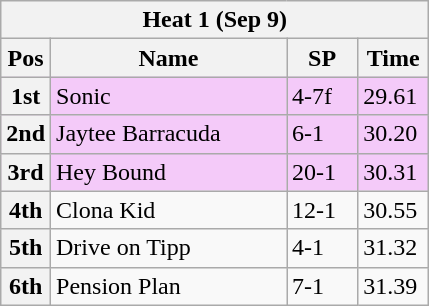<table class="wikitable">
<tr>
<th colspan="6">Heat 1 (Sep 9)</th>
</tr>
<tr>
<th width=20>Pos</th>
<th width=150>Name</th>
<th width=40>SP</th>
<th width=40>Time</th>
</tr>
<tr style="background: #f4caf9;">
<th>1st</th>
<td>Sonic</td>
<td>4-7f</td>
<td>29.61</td>
</tr>
<tr style="background: #f4caf9;">
<th>2nd</th>
<td>Jaytee Barracuda</td>
<td>6-1</td>
<td>30.20</td>
</tr>
<tr style="background: #f4caf9;">
<th>3rd</th>
<td>Hey Bound</td>
<td>20-1</td>
<td>30.31</td>
</tr>
<tr>
<th>4th</th>
<td>Clona Kid</td>
<td>12-1</td>
<td>30.55</td>
</tr>
<tr>
<th>5th</th>
<td>Drive on Tipp</td>
<td>4-1</td>
<td>31.32</td>
</tr>
<tr>
<th>6th</th>
<td>Pension Plan</td>
<td>7-1</td>
<td>31.39</td>
</tr>
</table>
